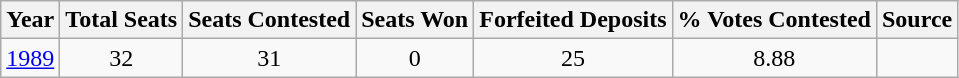<table class="wikitable" style="text-align:center;">
<tr>
<th>Year</th>
<th>Total Seats</th>
<th>Seats Contested</th>
<th>Seats Won</th>
<th>Forfeited Deposits</th>
<th>% Votes Contested</th>
<th>Source</th>
</tr>
<tr>
<td><a href='#'>1989</a></td>
<td>32</td>
<td>31</td>
<td>0</td>
<td>25</td>
<td>8.88</td>
<td></td>
</tr>
</table>
